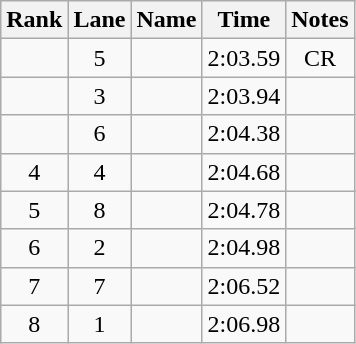<table class="wikitable sortable" style="text-align:center">
<tr>
<th>Rank</th>
<th>Lane</th>
<th>Name</th>
<th>Time</th>
<th>Notes</th>
</tr>
<tr>
<td></td>
<td>5</td>
<td align=left></td>
<td>2:03.59</td>
<td>CR</td>
</tr>
<tr>
<td></td>
<td>3</td>
<td align=left></td>
<td>2:03.94</td>
<td></td>
</tr>
<tr>
<td></td>
<td>6</td>
<td align=left></td>
<td>2:04.38</td>
<td></td>
</tr>
<tr>
<td>4</td>
<td>4</td>
<td align=left></td>
<td>2:04.68</td>
<td></td>
</tr>
<tr>
<td>5</td>
<td>8</td>
<td align=left></td>
<td>2:04.78</td>
<td></td>
</tr>
<tr>
<td>6</td>
<td>2</td>
<td align=left></td>
<td>2:04.98</td>
<td></td>
</tr>
<tr>
<td>7</td>
<td>7</td>
<td align=left></td>
<td>2:06.52</td>
<td></td>
</tr>
<tr>
<td>8</td>
<td>1</td>
<td align=left></td>
<td>2:06.98</td>
<td></td>
</tr>
</table>
